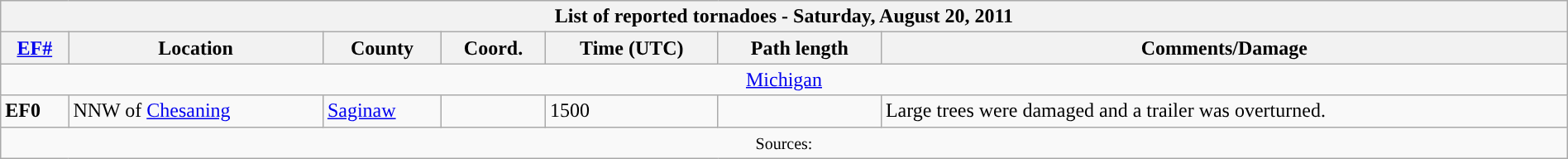<table class="wikitable collapsible" width="100%">
<tr>
<th colspan="7">List of reported tornadoes - Saturday, August 20, 2011</th>
</tr>
<tr>
<th><a href='#'>EF#</a></th>
<th>Location</th>
<th>County</th>
<th>Coord.</th>
<th>Time (UTC)</th>
<th>Path length</th>
<th>Comments/Damage</th>
</tr>
<tr>
<td colspan="7" align=center><a href='#'>Michigan</a></td>
</tr>
<tr>
<td><strong>EF0</strong></td>
<td>NNW of <a href='#'>Chesaning</a></td>
<td><a href='#'>Saginaw</a></td>
<td></td>
<td>1500</td>
<td></td>
<td>Large trees were damaged and a trailer was overturned.</td>
</tr>
<tr>
<td colspan="7" align=center><small>Sources:  </small></td>
</tr>
</table>
